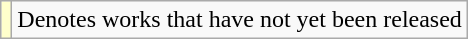<table class="wikitable">
<tr>
<td style="background:#FFFFCC;"></td>
<td>Denotes works that have not yet been released</td>
</tr>
</table>
